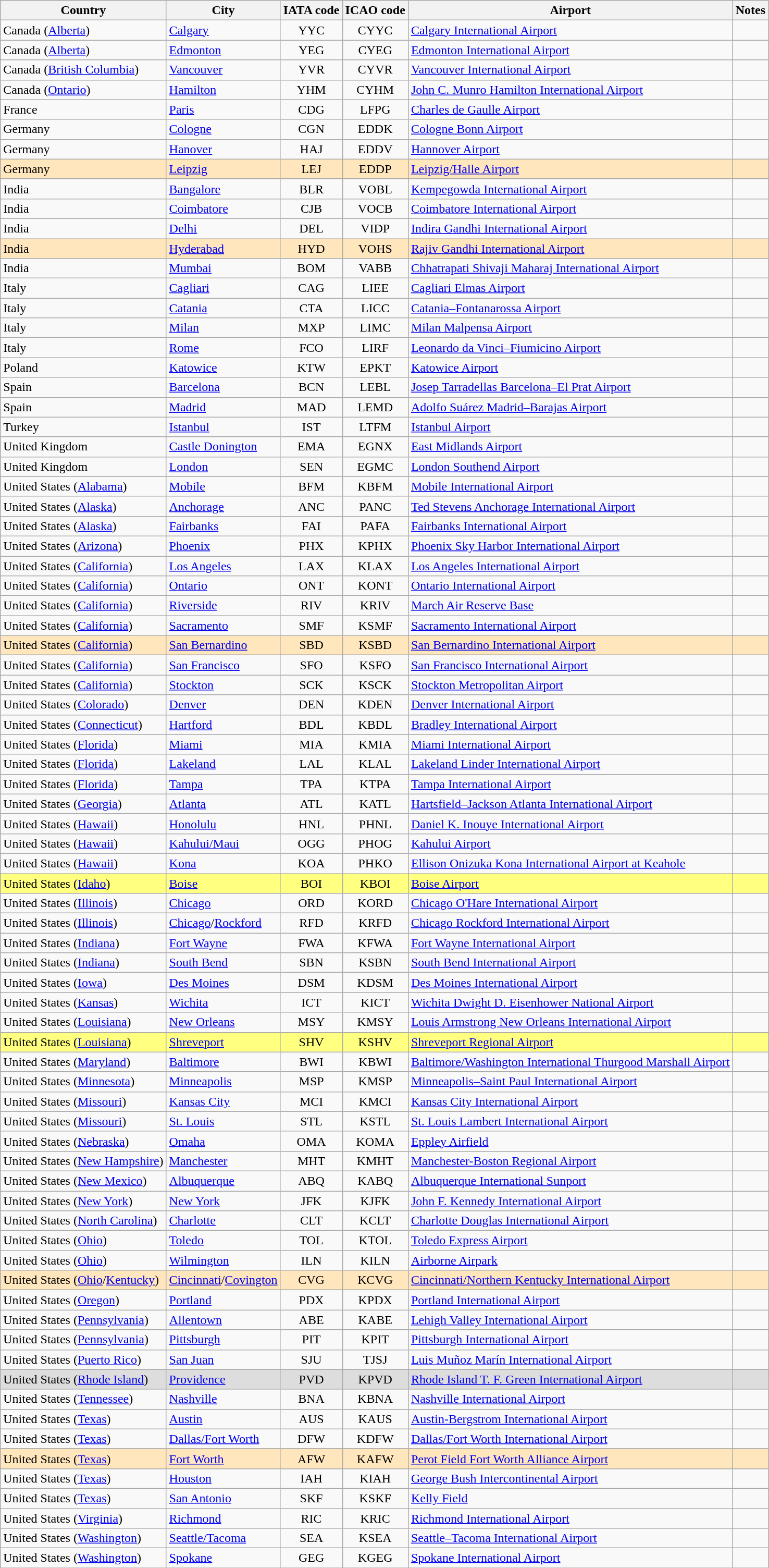<table class="wikitable sortable">
<tr>
<th>Country</th>
<th>City</th>
<th>IATA code</th>
<th>ICAO code</th>
<th>Airport</th>
<th>Notes</th>
</tr>
<tr>
<td>Canada (<a href='#'>Alberta</a>)</td>
<td><a href='#'>Calgary</a></td>
<td align=center>YYC</td>
<td align=center>CYYC</td>
<td><a href='#'>Calgary International Airport</a></td>
</tr>
<tr>
<td>Canada (<a href='#'>Alberta</a>)</td>
<td><a href='#'>Edmonton</a></td>
<td align=center>YEG</td>
<td align=center>CYEG</td>
<td><a href='#'>Edmonton International Airport</a></td>
<td></td>
</tr>
<tr>
<td>Canada (<a href='#'>British Columbia</a>)</td>
<td><a href='#'>Vancouver</a></td>
<td align=center>YVR</td>
<td align=center>CYVR</td>
<td><a href='#'>Vancouver International Airport</a></td>
<td></td>
</tr>
<tr>
<td>Canada (<a href='#'>Ontario</a>)</td>
<td><a href='#'>Hamilton</a></td>
<td align=center>YHM</td>
<td align=center>CYHM</td>
<td><a href='#'>John C. Munro Hamilton International Airport</a></td>
<td></td>
</tr>
<tr>
<td>France</td>
<td><a href='#'>Paris</a></td>
<td align=center>CDG</td>
<td align=center>LFPG</td>
<td><a href='#'>Charles de Gaulle Airport</a></td>
</tr>
<tr>
<td>Germany</td>
<td><a href='#'>Cologne</a></td>
<td align=center>CGN</td>
<td align=center>EDDK</td>
<td><a href='#'>Cologne Bonn Airport</a></td>
<td></td>
</tr>
<tr>
<td>Germany</td>
<td><a href='#'>Hanover</a></td>
<td align=center>HAJ</td>
<td align=center>EDDV</td>
<td><a href='#'>Hannover Airport</a></td>
<td></td>
</tr>
<tr style="background:#FFE6BD">
<td>Germany</td>
<td><a href='#'>Leipzig</a></td>
<td align=center>LEJ</td>
<td align=center>EDDP</td>
<td><a href='#'>Leipzig/Halle Airport</a> </td>
<td></td>
</tr>
<tr>
<td>India</td>
<td><a href='#'>Bangalore</a></td>
<td align=center>BLR</td>
<td align=center>VOBL</td>
<td><a href='#'>Kempegowda International Airport</a></td>
<td></td>
</tr>
<tr>
<td>India</td>
<td><a href='#'>Coimbatore</a></td>
<td align=center>CJB</td>
<td align=center>VOCB</td>
<td><a href='#'>Coimbatore International Airport</a></td>
<td></td>
</tr>
<tr>
<td>India</td>
<td><a href='#'>Delhi</a></td>
<td align=center>DEL</td>
<td align=center>VIDP</td>
<td><a href='#'>Indira Gandhi International Airport</a></td>
<td></td>
</tr>
<tr style="background:#FFE6BD">
<td>India</td>
<td><a href='#'>Hyderabad</a></td>
<td align=center>HYD</td>
<td align=center>VOHS</td>
<td><a href='#'>Rajiv Gandhi International Airport</a> </td>
<td></td>
</tr>
<tr>
<td>India</td>
<td><a href='#'>Mumbai</a></td>
<td align=center>BOM</td>
<td align=center>VABB</td>
<td><a href='#'>Chhatrapati Shivaji Maharaj International Airport</a></td>
<td></td>
</tr>
<tr>
<td>Italy</td>
<td><a href='#'>Cagliari</a></td>
<td align=center>CAG</td>
<td align=center>LIEE</td>
<td><a href='#'>Cagliari Elmas Airport</a></td>
<td></td>
</tr>
<tr>
<td>Italy</td>
<td><a href='#'>Catania</a></td>
<td align=center>CTA</td>
<td align=center>LICC</td>
<td><a href='#'>Catania–Fontanarossa Airport</a></td>
<td></td>
</tr>
<tr>
<td>Italy</td>
<td><a href='#'>Milan</a></td>
<td align=center>MXP</td>
<td align=center>LIMC</td>
<td><a href='#'>Milan Malpensa Airport</a></td>
<td></td>
</tr>
<tr>
<td>Italy</td>
<td><a href='#'>Rome</a></td>
<td align=center>FCO</td>
<td align=center>LIRF</td>
<td><a href='#'>Leonardo da Vinci–Fiumicino Airport</a></td>
<td></td>
</tr>
<tr>
<td>Poland</td>
<td><a href='#'>Katowice</a></td>
<td align=center>KTW</td>
<td align=center>EPKT</td>
<td><a href='#'>Katowice Airport</a></td>
<td></td>
</tr>
<tr>
<td>Spain</td>
<td><a href='#'>Barcelona</a></td>
<td align=center>BCN</td>
<td align=center>LEBL</td>
<td><a href='#'>Josep Tarradellas Barcelona–El Prat Airport</a></td>
<td></td>
</tr>
<tr>
<td>Spain</td>
<td><a href='#'>Madrid</a></td>
<td align=center>MAD</td>
<td align=center>LEMD</td>
<td><a href='#'>Adolfo Suárez Madrid–Barajas Airport</a></td>
<td></td>
</tr>
<tr>
<td>Turkey</td>
<td><a href='#'>Istanbul</a></td>
<td align=center>IST</td>
<td align=center>LTFM</td>
<td><a href='#'>Istanbul Airport</a></td>
<td></td>
</tr>
<tr>
<td>United Kingdom</td>
<td><a href='#'>Castle Donington</a></td>
<td align=center>EMA</td>
<td align=center>EGNX</td>
<td><a href='#'>East Midlands Airport</a></td>
<td></td>
</tr>
<tr>
<td>United Kingdom</td>
<td><a href='#'>London</a></td>
<td align=center>SEN</td>
<td align=center>EGMC</td>
<td><a href='#'>London Southend Airport</a></td>
<td></td>
</tr>
<tr>
<td>United States (<a href='#'>Alabama</a>)</td>
<td><a href='#'>Mobile</a></td>
<td align=center>BFM</td>
<td align=center>KBFM</td>
<td><a href='#'>Mobile International Airport</a></td>
<td></td>
</tr>
<tr>
<td>United States (<a href='#'>Alaska</a>)</td>
<td><a href='#'>Anchorage</a></td>
<td align=center>ANC</td>
<td align=center>PANC</td>
<td><a href='#'>Ted Stevens Anchorage International Airport</a></td>
<td></td>
</tr>
<tr>
<td>United States (<a href='#'>Alaska</a>)</td>
<td><a href='#'>Fairbanks</a></td>
<td align=center>FAI</td>
<td align=center>PAFA</td>
<td><a href='#'>Fairbanks International Airport</a></td>
<td></td>
</tr>
<tr>
<td>United States (<a href='#'>Arizona</a>)</td>
<td><a href='#'>Phoenix</a></td>
<td align=center>PHX</td>
<td align=center>KPHX</td>
<td><a href='#'>Phoenix Sky Harbor International Airport</a></td>
<td></td>
</tr>
<tr>
<td>United States (<a href='#'>California</a>)</td>
<td><a href='#'>Los Angeles</a></td>
<td align=center>LAX</td>
<td align=center>KLAX</td>
<td><a href='#'>Los Angeles International Airport</a></td>
<td></td>
</tr>
<tr>
<td>United States (<a href='#'>California</a>)</td>
<td><a href='#'>Ontario</a></td>
<td align=center>ONT</td>
<td align=center>KONT</td>
<td><a href='#'>Ontario International Airport</a></td>
<td></td>
</tr>
<tr>
<td>United States (<a href='#'>California</a>)</td>
<td><a href='#'>Riverside</a></td>
<td align=center>RIV</td>
<td align=center>KRIV</td>
<td><a href='#'>March Air Reserve Base</a></td>
<td></td>
</tr>
<tr>
<td>United States (<a href='#'>California</a>)</td>
<td><a href='#'>Sacramento</a></td>
<td align=center>SMF</td>
<td align=center>KSMF</td>
<td><a href='#'>Sacramento International Airport</a></td>
<td></td>
</tr>
<tr style="background:#FFE6BD">
<td>United States (<a href='#'>California</a>)</td>
<td><a href='#'>San Bernardino</a></td>
<td align=center>SBD</td>
<td align=center>KSBD</td>
<td><a href='#'>San Bernardino International Airport</a> </td>
<td></td>
</tr>
<tr>
<td>United States (<a href='#'>California</a>)</td>
<td><a href='#'>San Francisco</a></td>
<td align=center>SFO</td>
<td align=center>KSFO</td>
<td><a href='#'>San Francisco International Airport</a></td>
<td></td>
</tr>
<tr>
<td>United States (<a href='#'>California</a>)</td>
<td><a href='#'>Stockton</a></td>
<td align=center>SCK</td>
<td align=center>KSCK</td>
<td><a href='#'>Stockton Metropolitan Airport</a></td>
<td></td>
</tr>
<tr>
<td>United States (<a href='#'>Colorado</a>)</td>
<td><a href='#'>Denver</a></td>
<td align=center>DEN</td>
<td align=center>KDEN</td>
<td><a href='#'>Denver International Airport</a></td>
<td></td>
</tr>
<tr>
<td>United States (<a href='#'>Connecticut</a>)</td>
<td><a href='#'>Hartford</a></td>
<td align=center>BDL</td>
<td align=center>KBDL</td>
<td><a href='#'>Bradley International Airport</a></td>
<td></td>
</tr>
<tr>
<td>United States (<a href='#'>Florida</a>)</td>
<td><a href='#'>Miami</a></td>
<td align=center>MIA</td>
<td align=center>KMIA</td>
<td><a href='#'>Miami International Airport</a></td>
<td></td>
</tr>
<tr>
<td>United States (<a href='#'>Florida</a>)</td>
<td><a href='#'>Lakeland</a></td>
<td align=center>LAL</td>
<td align=center>KLAL</td>
<td><a href='#'>Lakeland Linder International Airport</a></td>
<td></td>
</tr>
<tr>
<td>United States (<a href='#'>Florida</a>)</td>
<td><a href='#'>Tampa</a></td>
<td align=center>TPA</td>
<td align=center>KTPA</td>
<td><a href='#'>Tampa International Airport</a></td>
<td></td>
</tr>
<tr>
<td>United States (<a href='#'>Georgia</a>)</td>
<td><a href='#'>Atlanta</a></td>
<td align=center>ATL</td>
<td align=center>KATL</td>
<td><a href='#'>Hartsfield–Jackson Atlanta International Airport</a></td>
<td></td>
</tr>
<tr>
<td>United States (<a href='#'>Hawaii</a>)</td>
<td><a href='#'>Honolulu</a></td>
<td align=center>HNL</td>
<td align=center>PHNL</td>
<td><a href='#'>Daniel K. Inouye International Airport</a></td>
<td></td>
</tr>
<tr>
<td>United States (<a href='#'>Hawaii</a>)</td>
<td><a href='#'>Kahului/Maui</a></td>
<td align=center>OGG</td>
<td align=center>PHOG</td>
<td><a href='#'>Kahului Airport</a></td>
<td></td>
</tr>
<tr>
<td>United States (<a href='#'>Hawaii</a>)</td>
<td><a href='#'>Kona</a></td>
<td align=center>KOA</td>
<td align=center>PHKO</td>
<td><a href='#'>Ellison Onizuka Kona International Airport at Keahole</a></td>
<td></td>
</tr>
<tr style="background:#FFFF80">
<td>United States (<a href='#'>Idaho</a>)</td>
<td><a href='#'>Boise</a></td>
<td align=center>BOI</td>
<td align=center>KBOI</td>
<td><a href='#'>Boise Airport</a> </td>
<td></td>
</tr>
<tr>
<td>United States (<a href='#'>Illinois</a>)</td>
<td><a href='#'>Chicago</a></td>
<td align=center>ORD</td>
<td align=center>KORD</td>
<td><a href='#'>Chicago O'Hare International Airport</a></td>
<td></td>
</tr>
<tr>
<td>United States (<a href='#'>Illinois</a>)</td>
<td><a href='#'>Chicago</a>/<a href='#'>Rockford</a></td>
<td align=center>RFD</td>
<td align=center>KRFD</td>
<td><a href='#'>Chicago Rockford International Airport</a></td>
<td></td>
</tr>
<tr>
<td>United States (<a href='#'>Indiana</a>)</td>
<td><a href='#'>Fort Wayne</a></td>
<td align=center>FWA</td>
<td align=center>KFWA</td>
<td><a href='#'>Fort Wayne International Airport</a></td>
<td></td>
</tr>
<tr>
<td>United States (<a href='#'>Indiana</a>)</td>
<td><a href='#'>South Bend</a></td>
<td align=center>SBN</td>
<td align=center>KSBN</td>
<td><a href='#'>South Bend International Airport</a></td>
<td></td>
</tr>
<tr>
<td>United States (<a href='#'>Iowa</a>)</td>
<td><a href='#'>Des Moines</a></td>
<td align=center>DSM</td>
<td align=center>KDSM</td>
<td><a href='#'>Des Moines International Airport</a></td>
<td></td>
</tr>
<tr>
<td>United States (<a href='#'>Kansas</a>)</td>
<td><a href='#'>Wichita</a></td>
<td align=center>ICT</td>
<td align=center>KICT</td>
<td><a href='#'>Wichita Dwight D. Eisenhower National Airport</a></td>
<td></td>
</tr>
<tr>
<td>United States (<a href='#'>Louisiana</a>)</td>
<td><a href='#'>New Orleans</a></td>
<td align=center>MSY</td>
<td align=center>KMSY</td>
<td><a href='#'>Louis Armstrong New Orleans International Airport</a></td>
<td></td>
</tr>
<tr>
</tr>
<tr style="background:#FFFF80">
<td>United States (<a href='#'>Louisiana</a>)</td>
<td><a href='#'>Shreveport</a></td>
<td align=center>SHV</td>
<td align=center>KSHV</td>
<td><a href='#'>Shreveport Regional Airport</a> </td>
<td></td>
</tr>
<tr>
<td>United States (<a href='#'>Maryland</a>)</td>
<td><a href='#'>Baltimore</a></td>
<td align=center>BWI</td>
<td align=center>KBWI</td>
<td><a href='#'>Baltimore/Washington International Thurgood Marshall Airport</a></td>
<td></td>
</tr>
<tr>
<td>United States (<a href='#'>Minnesota</a>)</td>
<td><a href='#'>Minneapolis</a></td>
<td align=center>MSP</td>
<td align=center>KMSP</td>
<td><a href='#'>Minneapolis–Saint Paul International Airport</a></td>
<td></td>
</tr>
<tr>
<td>United States (<a href='#'>Missouri</a>)</td>
<td><a href='#'>Kansas City</a></td>
<td align=center>MCI</td>
<td align=center>KMCI</td>
<td><a href='#'>Kansas City International Airport</a></td>
<td></td>
</tr>
<tr>
<td>United States (<a href='#'>Missouri</a>)</td>
<td><a href='#'>St. Louis</a></td>
<td align=center>STL</td>
<td align=center>KSTL</td>
<td><a href='#'>St. Louis Lambert International Airport</a></td>
<td></td>
</tr>
<tr>
<td>United States (<a href='#'>Nebraska</a>)</td>
<td><a href='#'>Omaha</a></td>
<td align=center>OMA</td>
<td align=center>KOMA</td>
<td><a href='#'>Eppley Airfield</a></td>
<td></td>
</tr>
<tr>
<td>United States (<a href='#'>New Hampshire</a>)</td>
<td><a href='#'>Manchester</a></td>
<td align=center>MHT</td>
<td align=center>KMHT</td>
<td><a href='#'>Manchester-Boston Regional Airport</a></td>
<td></td>
</tr>
<tr>
<td>United States (<a href='#'>New Mexico</a>)</td>
<td><a href='#'>Albuquerque</a></td>
<td align=center>ABQ</td>
<td align=center>KABQ</td>
<td><a href='#'>Albuquerque International Sunport</a></td>
<td></td>
</tr>
<tr>
<td>United States (<a href='#'>New York</a>)</td>
<td><a href='#'>New York</a></td>
<td align=center>JFK</td>
<td align=center>KJFK</td>
<td><a href='#'>John F. Kennedy International Airport</a></td>
<td></td>
</tr>
<tr>
<td>United States (<a href='#'>North Carolina</a>)</td>
<td><a href='#'>Charlotte</a></td>
<td align=center>CLT</td>
<td align=center>KCLT</td>
<td><a href='#'>Charlotte Douglas International Airport</a></td>
<td></td>
</tr>
<tr>
<td>United States (<a href='#'>Ohio</a>)</td>
<td><a href='#'>Toledo</a></td>
<td align=center>TOL</td>
<td align=center>KTOL</td>
<td><a href='#'>Toledo Express Airport</a></td>
<td></td>
</tr>
<tr>
<td>United States (<a href='#'>Ohio</a>)</td>
<td><a href='#'>Wilmington</a></td>
<td align=center>ILN</td>
<td align=center>KILN</td>
<td><a href='#'>Airborne Airpark</a></td>
<td></td>
</tr>
<tr style="background:#FFE6BD">
<td>United States (<a href='#'>Ohio</a>/<a href='#'>Kentucky</a>)</td>
<td><a href='#'>Cincinnati</a>/<a href='#'>Covington</a></td>
<td align=center>CVG</td>
<td align=center>KCVG</td>
<td><a href='#'>Cincinnati/Northern Kentucky International Airport</a> </td>
<td></td>
</tr>
<tr>
<td>United States (<a href='#'>Oregon</a>)</td>
<td><a href='#'>Portland</a></td>
<td align=center>PDX</td>
<td align=center>KPDX</td>
<td><a href='#'>Portland International Airport</a></td>
<td></td>
</tr>
<tr>
<td>United States (<a href='#'>Pennsylvania</a>)</td>
<td><a href='#'>Allentown</a></td>
<td align=center>ABE</td>
<td align=center>KABE</td>
<td><a href='#'>Lehigh Valley International Airport</a></td>
<td></td>
</tr>
<tr>
<td>United States (<a href='#'>Pennsylvania</a>)</td>
<td><a href='#'>Pittsburgh</a></td>
<td align=center>PIT</td>
<td align=center>KPIT</td>
<td><a href='#'>Pittsburgh International Airport</a></td>
<td></td>
</tr>
<tr>
<td>United States (<a href='#'>Puerto Rico</a>)</td>
<td><a href='#'>San Juan</a></td>
<td align=center>SJU</td>
<td align=center>TJSJ</td>
<td><a href='#'>Luis Muñoz Marín International Airport</a></td>
<td></td>
</tr>
<tr style="background:#DDDDDD">
<td>United States (<a href='#'>Rhode Island</a>)</td>
<td><a href='#'>Providence</a></td>
<td align=center>PVD</td>
<td align=center>KPVD</td>
<td><a href='#'>Rhode Island T. F. Green International Airport</a> </td>
<td></td>
</tr>
<tr>
<td>United States (<a href='#'>Tennessee</a>)</td>
<td><a href='#'>Nashville</a></td>
<td align=center>BNA</td>
<td align=center>KBNA</td>
<td><a href='#'>Nashville International Airport</a></td>
<td></td>
</tr>
<tr>
<td>United States (<a href='#'>Texas</a>)</td>
<td><a href='#'>Austin</a></td>
<td align=center>AUS</td>
<td align=center>KAUS</td>
<td><a href='#'>Austin-Bergstrom International Airport</a></td>
<td></td>
</tr>
<tr>
<td>United States (<a href='#'>Texas</a>)</td>
<td><a href='#'>Dallas/Fort Worth</a></td>
<td align=center>DFW</td>
<td align=center>KDFW</td>
<td><a href='#'>Dallas/Fort Worth International Airport</a></td>
<td></td>
</tr>
<tr style="background:#FFE6BD">
<td>United States (<a href='#'>Texas</a>)</td>
<td><a href='#'>Fort Worth</a></td>
<td align=center>AFW</td>
<td align=center>KAFW</td>
<td><a href='#'>Perot Field Fort Worth Alliance Airport</a> </td>
<td></td>
</tr>
<tr>
<td>United States (<a href='#'>Texas</a>)</td>
<td><a href='#'>Houston</a></td>
<td align=center>IAH</td>
<td align=center>KIAH</td>
<td><a href='#'>George Bush Intercontinental Airport</a></td>
<td></td>
</tr>
<tr>
<td>United States (<a href='#'>Texas</a>)</td>
<td><a href='#'>San Antonio</a></td>
<td align=center>SKF</td>
<td align=center>KSKF</td>
<td><a href='#'>Kelly Field</a></td>
<td></td>
</tr>
<tr>
<td>United States (<a href='#'>Virginia</a>)</td>
<td><a href='#'>Richmond</a></td>
<td align=center>RIC</td>
<td align=center>KRIC</td>
<td><a href='#'>Richmond International Airport</a></td>
<td></td>
</tr>
<tr>
<td>United States (<a href='#'>Washington</a>)</td>
<td><a href='#'>Seattle/Tacoma</a></td>
<td align=center>SEA</td>
<td align=center>KSEA</td>
<td><a href='#'>Seattle–Tacoma International Airport</a></td>
<td></td>
</tr>
<tr>
<td>United States (<a href='#'>Washington</a>)</td>
<td><a href='#'>Spokane</a></td>
<td align=center>GEG</td>
<td align=center>KGEG</td>
<td><a href='#'>Spokane International Airport</a></td>
<td></td>
</tr>
<tr>
</tr>
</table>
